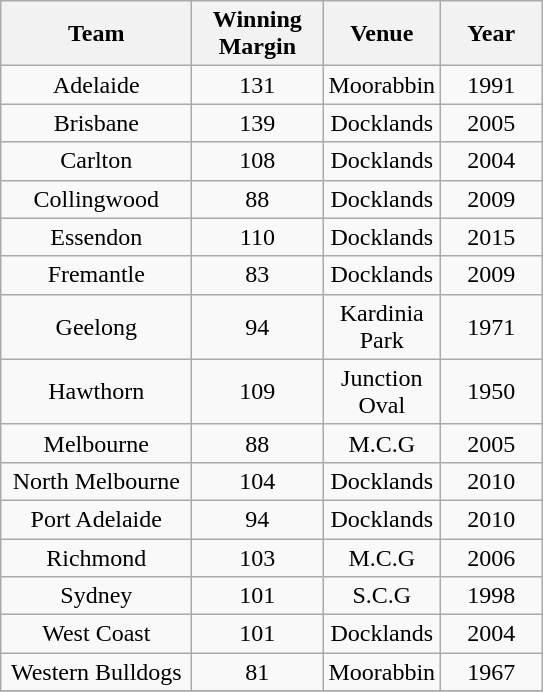<table class="wikitable sortable">
<tr>
<th align="center" width="120">Team</th>
<th align="center" width="80">Winning Margin</th>
<th align="center" width="70">Venue</th>
<th align="center" width="60">Year</th>
</tr>
<tr align="center">
<td>Adelaide</td>
<td>131</td>
<td>Moorabbin</td>
<td>1991</td>
</tr>
<tr align="center">
<td>Brisbane</td>
<td>139</td>
<td>Docklands</td>
<td>2005</td>
</tr>
<tr align="center">
<td>Carlton</td>
<td>108</td>
<td>Docklands</td>
<td>2004</td>
</tr>
<tr align="center">
<td>Collingwood</td>
<td>88</td>
<td>Docklands</td>
<td>2009</td>
</tr>
<tr align="center">
<td>Essendon</td>
<td>110</td>
<td>Docklands</td>
<td>2015</td>
</tr>
<tr align="center">
<td>Fremantle</td>
<td>83</td>
<td>Docklands</td>
<td>2009</td>
</tr>
<tr align="center">
<td>Geelong</td>
<td>94</td>
<td>Kardinia Park</td>
<td>1971</td>
</tr>
<tr align="center">
<td>Hawthorn</td>
<td>109</td>
<td>Junction Oval</td>
<td>1950</td>
</tr>
<tr align="center">
<td>Melbourne</td>
<td>88</td>
<td>M.C.G</td>
<td>2005</td>
</tr>
<tr align="center">
<td>North Melbourne</td>
<td>104</td>
<td>Docklands</td>
<td>2010</td>
</tr>
<tr align="center">
<td>Port Adelaide</td>
<td>94</td>
<td>Docklands</td>
<td>2010</td>
</tr>
<tr align="center">
<td>Richmond</td>
<td>103</td>
<td>M.C.G</td>
<td>2006</td>
</tr>
<tr align="center">
<td>Sydney</td>
<td>101</td>
<td>S.C.G</td>
<td>1998</td>
</tr>
<tr align="center">
<td>West Coast</td>
<td>101</td>
<td>Docklands</td>
<td>2004</td>
</tr>
<tr align="center">
<td>Western Bulldogs</td>
<td>81</td>
<td>Moorabbin</td>
<td>1967</td>
</tr>
<tr>
</tr>
</table>
